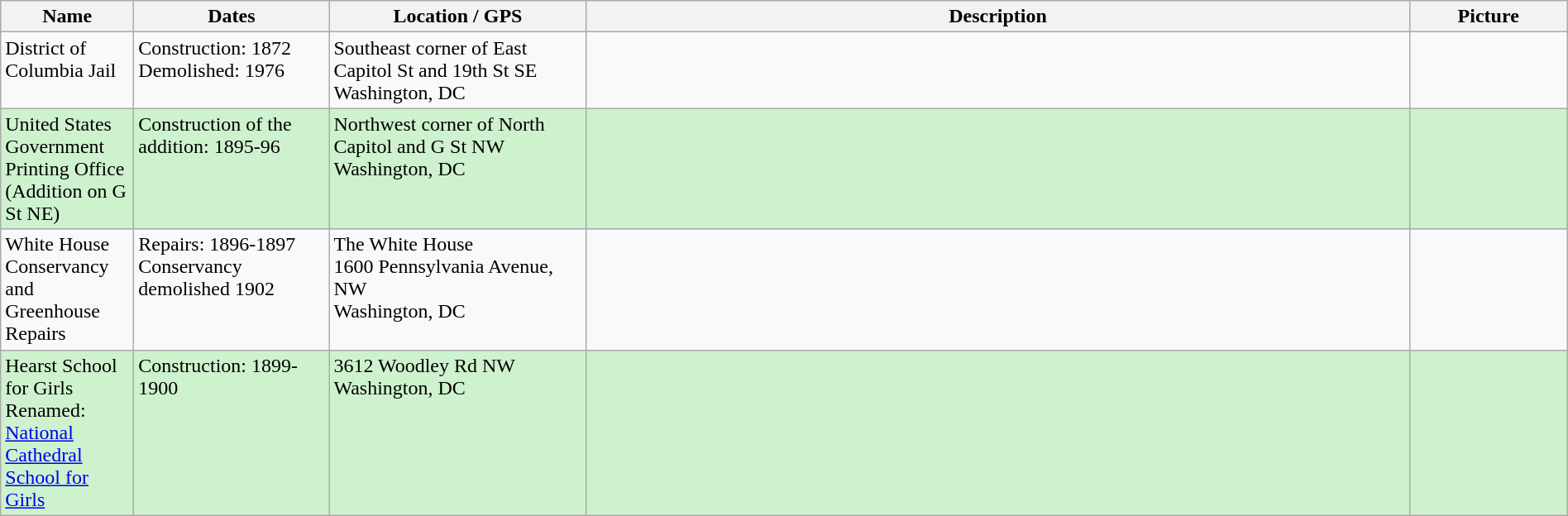<table class="wikitable sortable" style="width: 100%">
<tr>
<th style="width: 100px;">Name</th>
<th style="width: 150px;">Dates</th>
<th style="width: 200px;">Location / GPS</th>
<th>Description</th>
<th style="width: 120px;">Picture</th>
</tr>
<tr style="vertical-align: top;">
<td>District of Columbia Jail</td>
<td>Construction: 1872<br> Demolished: 1976</td>
<td>Southeast corner of East Capitol St and 19th St SE<br> Washington, DC<br></td>
<td></td>
<td></td>
</tr>
<tr style="vertical-align: top;">
<td style='background: #CEF2CE'>United States Government Printing Office (Addition on G St NE)</td>
<td style='background: #CEF2CE'>Construction of the addition: 1895-96</td>
<td style='background: #CEF2CE'>Northwest corner of North Capitol and G St NW<br> Washington, DC<br></td>
<td style='background: #CEF2CE'></td>
<td style='background: #CEF2CE'></td>
</tr>
<tr style="vertical-align: top;">
<td>White House Conservancy and Greenhouse Repairs</td>
<td>Repairs: 1896-1897<br> Conservancy demolished 1902</td>
<td>The White House<br> 1600 Pennsylvania Avenue, NW<br> Washington, DC<br></td>
<td></td>
<td></td>
</tr>
<tr style="vertical-align: top;">
<td style='background: #CEF2CE'>Hearst School for Girls<br> Renamed: <a href='#'>National Cathedral School for Girls</a></td>
<td style='background: #CEF2CE'>Construction: 1899-1900</td>
<td style='background: #CEF2CE'>3612 Woodley Rd NW<br> Washington, DC<br></td>
<td style='background: #CEF2CE'></td>
<td style='background: #CEF2CE'></td>
</tr>
</table>
